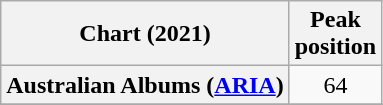<table class="wikitable sortable plainrowheaders" style="text-align:center">
<tr>
<th scope="col">Chart (2021)</th>
<th scope="col">Peak<br>position</th>
</tr>
<tr>
<th scope="row">Australian Albums (<a href='#'>ARIA</a>)</th>
<td>64</td>
</tr>
<tr>
</tr>
<tr>
</tr>
<tr>
</tr>
<tr>
</tr>
</table>
